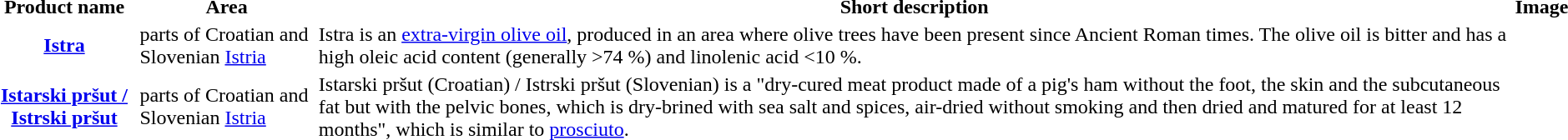<table>
<tr>
<th>Product name</th>
<th>Area</th>
<th>Short description</th>
<th>Image</th>
</tr>
<tr>
<th><a href='#'>Istra</a></th>
<td>parts of Croatian and Slovenian <a href='#'>Istria</a></td>
<td>Istra is an <a href='#'>extra-virgin olive oil</a>, produced in an area where olive trees have been present since Ancient Roman times. The olive oil is bitter and has a high oleic acid content (generally >74 %) and linolenic acid <10 %.</td>
<td></td>
</tr>
<tr>
<th><a href='#'>Istarski pršut / Istrski pršut</a></th>
<td>parts of Croatian and Slovenian <a href='#'>Istria</a></td>
<td>Istarski pršut (Croatian) / Istrski pršut (Slovenian) is a "dry-cured meat product made of a pig's ham without the foot, the skin and the subcutaneous fat but with the pelvic bones, which is dry-brined with sea salt and spices, air-dried without smoking and then dried and matured for at least 12 months", which is similar to <a href='#'>prosciuto</a>.</td>
<td></td>
</tr>
<tr>
</tr>
</table>
